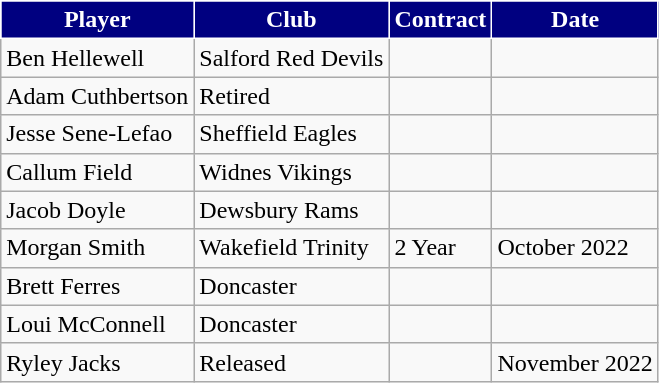<table class="wikitable">
<tr>
<th scope="col" style="background:navy; color:white; border:solid white 1px">Player</th>
<th scope="col" style="background:navy; color:white; border:solid white 1px">Club</th>
<th scope="col" style="background:navy; color:white; border:solid white 1px">Contract</th>
<th scope="col" style="background:navy; color:white; border:solid white 1px">Date</th>
</tr>
<tr>
<td>Ben Hellewell</td>
<td>Salford Red Devils</td>
<td></td>
<td></td>
</tr>
<tr>
<td>Adam Cuthbertson</td>
<td>Retired</td>
<td></td>
<td></td>
</tr>
<tr>
<td>Jesse Sene-Lefao</td>
<td>Sheffield Eagles</td>
<td></td>
<td></td>
</tr>
<tr>
<td>Callum Field</td>
<td>Widnes Vikings</td>
<td></td>
<td></td>
</tr>
<tr>
<td>Jacob Doyle</td>
<td>Dewsbury Rams</td>
<td></td>
<td></td>
</tr>
<tr>
<td>Morgan Smith</td>
<td>Wakefield Trinity</td>
<td>2 Year</td>
<td>October 2022</td>
</tr>
<tr>
<td>Brett Ferres</td>
<td>Doncaster</td>
<td></td>
<td></td>
</tr>
<tr>
<td>Loui McConnell</td>
<td>Doncaster</td>
<td></td>
<td></td>
</tr>
<tr>
<td>Ryley Jacks</td>
<td>Released</td>
<td></td>
<td>November 2022</td>
</tr>
</table>
